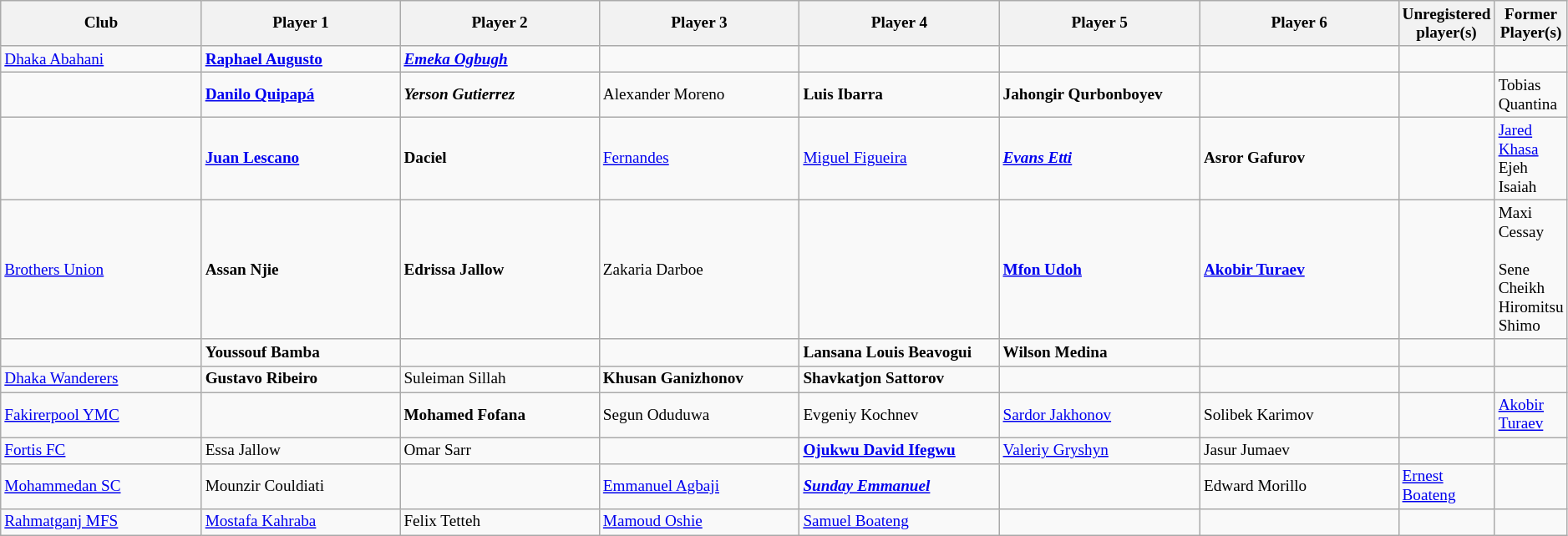<table class="wikitable sortable" style="font-size:80%;">
<tr>
<th width="160">Club</th>
<th width="160">Player 1</th>
<th width="160">Player 2</th>
<th width="160">Player 3</th>
<th width="160">Player 4</th>
<th width="160">Player 5</th>
<th width="160">Player 6</th>
<th><strong>Unregistered player(s)</strong></th>
<th>Former Player(s)</th>
</tr>
<tr>
<td><a href='#'>Dhaka Abahani</a></td>
<td><em></em> <strong><a href='#'>Raphael Augusto</a></strong></td>
<td><strong><em> <a href='#'>Emeka Ogbugh</a></em></strong></td>
<td></td>
<td></td>
<td></td>
<td></td>
<td></td>
<td></td>
</tr>
<tr>
<td></td>
<td><em></em> <strong><a href='#'>Danilo Quipapá</a></strong></td>
<td><strong><em></em></strong> <strong><em>Yerson Gutierrez</em></strong></td>
<td> Alexander Moreno</td>
<td><em></em> <strong>Luis Ibarra</strong></td>
<td><em></em> <strong>Jahongir Qurbonboyev</strong></td>
<td></td>
<td></td>
<td><em></em> Tobias Quantina</td>
</tr>
<tr>
<td></td>
<td> <strong><a href='#'>Juan Lescano</a></strong></td>
<td> <strong>Daciel</strong></td>
<td> <a href='#'>Fernandes</a></td>
<td> <a href='#'>Miguel Figueira</a></td>
<td> <strong><em><a href='#'>Evans Etti</a></em></strong></td>
<td> <strong>Asror Gafurov</strong></td>
<td></td>
<td> <a href='#'>Jared Khasa</a><br> Ejeh Isaiah</td>
</tr>
<tr>
<td><a href='#'>Brothers Union</a></td>
<td><strong> Assan Njie</strong></td>
<td><strong> Edrissa Jallow</strong></td>
<td> Zakaria Darboe</td>
<td></td>
<td> <strong><a href='#'>Mfon Udoh</a></strong></td>
<td><strong> <a href='#'>Akobir Turaev</a></strong></td>
<td></td>
<td> Maxi Cessay<br><br> Sene Cheikh<br> Hiromitsu Shimo</td>
</tr>
<tr>
<td></td>
<td><strong> Youssouf Bamba</strong></td>
<td></td>
<td></td>
<td><strong> Lansana Louis Beavogui</strong></td>
<td><strong> Wilson Medina</strong></td>
<td></td>
<td></td>
<td></td>
</tr>
<tr>
<td><a href='#'>Dhaka Wanderers</a></td>
<td> <strong>Gustavo Ribeiro</strong></td>
<td> Suleiman Sillah</td>
<td> <strong>Khusan Ganizhonov</strong></td>
<td><strong></strong> <strong>Shavkatjon Sattorov</strong></td>
<td></td>
<td></td>
<td></td>
<td></td>
</tr>
<tr>
<td><a href='#'>Fakirerpool YMC</a></td>
<td></td>
<td><strong> Mohamed Fofana</strong></td>
<td> Segun Oduduwa</td>
<td> Evgeniy Kochnev</td>
<td> <a href='#'>Sardor Jakhonov</a></td>
<td> Solibek Karimov</td>
<td></td>
<td> <a href='#'>Akobir Turaev</a></td>
</tr>
<tr>
<td><a href='#'>Fortis FC</a></td>
<td> Essa Jallow</td>
<td> Omar Sarr</td>
<td></td>
<td><strong> <a href='#'>Ojukwu David Ifegwu</a></strong></td>
<td> <a href='#'>Valeriy Gryshyn</a></td>
<td> Jasur Jumaev</td>
<td></td>
<td></td>
</tr>
<tr>
<td><a href='#'>Mohammedan SC</a></td>
<td> Mounzir Couldiati</td>
<td></td>
<td> <a href='#'>Emmanuel Agbaji</a></td>
<td><strong><em><strong> <a href='#'>Sunday Emmanuel</a><em></td>
<td></td>
<td> </strong>Edward Morillo<strong></td>
<td> <a href='#'>Ernest Boateng</a></td>
<td></td>
</tr>
<tr>
<td><a href='#'>Rahmatganj MFS</a></td>
<td> <a href='#'>Mostafa Kahraba</a></td>
<td> Felix Tetteh</td>
<td> <a href='#'>Mamoud Oshie</a></td>
<td> <a href='#'>Samuel Boateng</a></td>
<td></td>
<td></td>
<td></td>
<td></td>
</tr>
</table>
